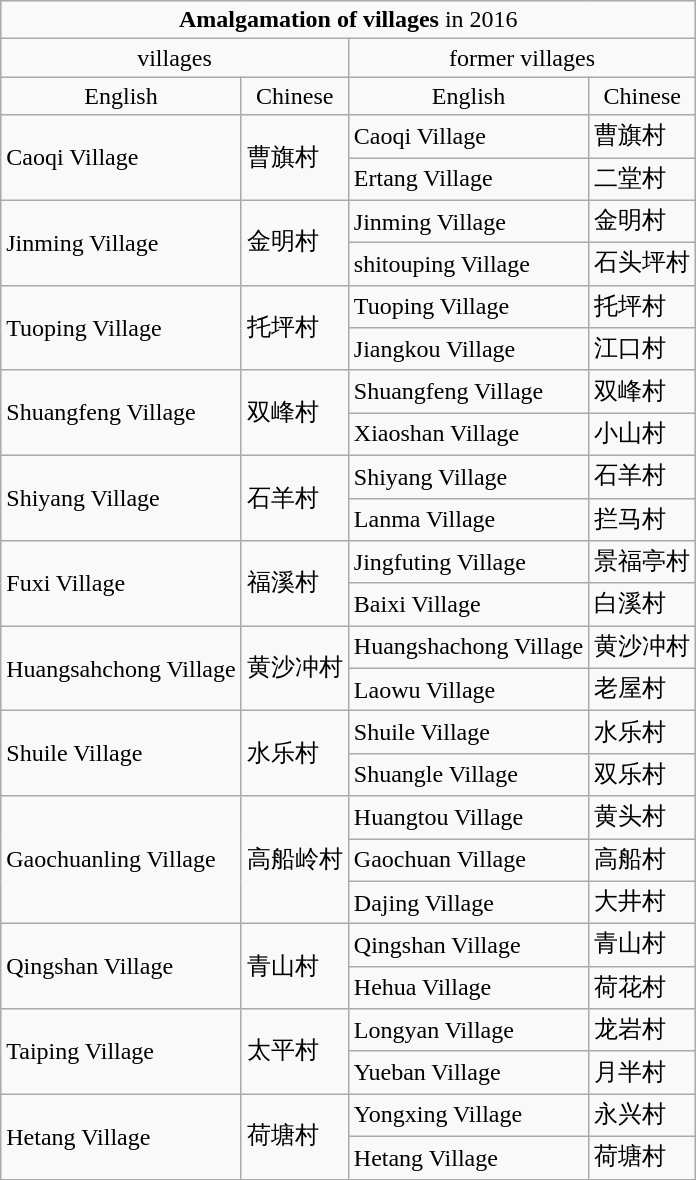<table class="wikitable">
<tr>
<td align=center colspan=4><strong>Amalgamation of villages</strong> in 2016</td>
</tr>
<tr align=center>
<td align=center colspan=2>villages</td>
<td align=center colspan=2>former villages</td>
</tr>
<tr align=center>
<td>English</td>
<td>Chinese</td>
<td>English</td>
<td>Chinese</td>
</tr>
<tr>
<td align=left rowspan=2>Caoqi Village</td>
<td rowspan=2>曹旗村</td>
<td>Caoqi Village</td>
<td>曹旗村</td>
</tr>
<tr>
<td>Ertang Village</td>
<td>二堂村</td>
</tr>
<tr>
<td align=left rowspan=2>Jinming Village</td>
<td rowspan=2>金明村</td>
<td>Jinming Village</td>
<td>金明村</td>
</tr>
<tr>
<td>shitouping Village</td>
<td>石头坪村</td>
</tr>
<tr>
<td align=left rowspan=2>Tuoping Village</td>
<td rowspan=2>托坪村</td>
<td>Tuoping Village</td>
<td>托坪村</td>
</tr>
<tr>
<td>Jiangkou Village</td>
<td>江口村</td>
</tr>
<tr>
<td align=left rowspan=2>Shuangfeng  Village</td>
<td rowspan=2>双峰村</td>
<td>Shuangfeng Village</td>
<td>双峰村</td>
</tr>
<tr>
<td>Xiaoshan Village</td>
<td>小山村</td>
</tr>
<tr>
<td align=left rowspan=2>Shiyang Village</td>
<td rowspan=2>石羊村</td>
<td>Shiyang Village</td>
<td>石羊村</td>
</tr>
<tr>
<td>Lanma Village</td>
<td>拦马村</td>
</tr>
<tr>
<td align=left rowspan=2>Fuxi Village</td>
<td rowspan=2>福溪村</td>
<td>Jingfuting Village</td>
<td>景福亭村</td>
</tr>
<tr>
<td>Baixi Village</td>
<td>白溪村</td>
</tr>
<tr>
<td align=left rowspan=2>Huangsahchong Village</td>
<td rowspan=2>黄沙冲村</td>
<td>Huangshachong Village</td>
<td>黄沙冲村</td>
</tr>
<tr>
<td>Laowu Village</td>
<td>老屋村</td>
</tr>
<tr>
<td align=left rowspan=2>Shuile Village</td>
<td rowspan=2>水乐村</td>
<td>Shuile Village</td>
<td>水乐村</td>
</tr>
<tr>
<td>Shuangle Village</td>
<td>双乐村</td>
</tr>
<tr>
<td align=left rowspan=3>Gaochuanling Village</td>
<td rowspan=3>高船岭村</td>
<td>Huangtou Village</td>
<td>黄头村</td>
</tr>
<tr>
<td>Gaochuan Village</td>
<td>高船村</td>
</tr>
<tr>
<td>Dajing Village</td>
<td>大井村</td>
</tr>
<tr>
<td align=left rowspan=2>Qingshan Village</td>
<td rowspan=2>青山村</td>
<td>Qingshan Village</td>
<td>青山村</td>
</tr>
<tr>
<td>Hehua Village</td>
<td>荷花村</td>
</tr>
<tr>
<td align=left rowspan=2>Taiping Village</td>
<td rowspan=2>太平村</td>
<td>Longyan Village</td>
<td>龙岩村</td>
</tr>
<tr>
<td>Yueban Village</td>
<td>月半村</td>
</tr>
<tr>
<td align=left rowspan=2>Hetang Village</td>
<td rowspan=2>荷塘村</td>
<td>Yongxing Village</td>
<td>永兴村</td>
</tr>
<tr>
<td>Hetang Village</td>
<td>荷塘村</td>
</tr>
</table>
